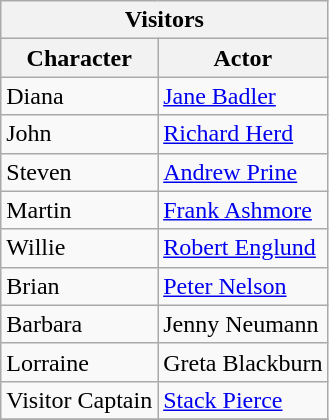<table class="wikitable">
<tr>
<th colspan=2>Visitors</th>
</tr>
<tr>
<th>Character</th>
<th>Actor</th>
</tr>
<tr>
<td>Diana</td>
<td><a href='#'>Jane Badler</a></td>
</tr>
<tr>
<td>John</td>
<td><a href='#'>Richard Herd</a></td>
</tr>
<tr>
<td>Steven</td>
<td><a href='#'>Andrew Prine</a></td>
</tr>
<tr>
<td>Martin</td>
<td><a href='#'>Frank Ashmore</a></td>
</tr>
<tr>
<td>Willie</td>
<td><a href='#'>Robert Englund</a></td>
</tr>
<tr>
<td>Brian</td>
<td><a href='#'>Peter Nelson</a></td>
</tr>
<tr>
<td>Barbara</td>
<td>Jenny Neumann</td>
</tr>
<tr>
<td>Lorraine</td>
<td>Greta Blackburn</td>
</tr>
<tr>
<td>Visitor Captain</td>
<td><a href='#'>Stack Pierce</a></td>
</tr>
<tr>
</tr>
</table>
